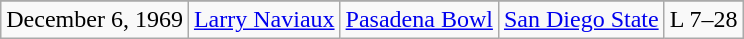<table class="wikitable" style="text-align:center;">
<tr>
</tr>
<tr>
<td>December 6, 1969</td>
<td><a href='#'>Larry Naviaux</a></td>
<td><a href='#'>Pasadena Bowl</a></td>
<td><a href='#'>San Diego State</a></td>
<td>L 7–28</td>
</tr>
</table>
